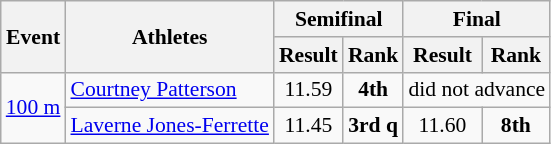<table class=wikitable style="font-size:90%">
<tr>
<th rowspan=2>Event</th>
<th rowspan=2>Athletes</th>
<th colspan=2>Semifinal</th>
<th colspan=2>Final</th>
</tr>
<tr>
<th>Result</th>
<th>Rank</th>
<th>Result</th>
<th>Rank</th>
</tr>
<tr>
<td rowspan="2"><a href='#'>100 m</a></td>
<td><a href='#'>Courtney Patterson</a></td>
<td align=center>11.59</td>
<td align=center><strong>4th</strong></td>
<td align=center colspan="4">did not advance</td>
</tr>
<tr>
<td><a href='#'>Laverne Jones-Ferrette</a></td>
<td align=center>11.45</td>
<td align=center><strong>3rd q</strong></td>
<td align=center>11.60</td>
<td align=center><strong>8th</strong></td>
</tr>
</table>
